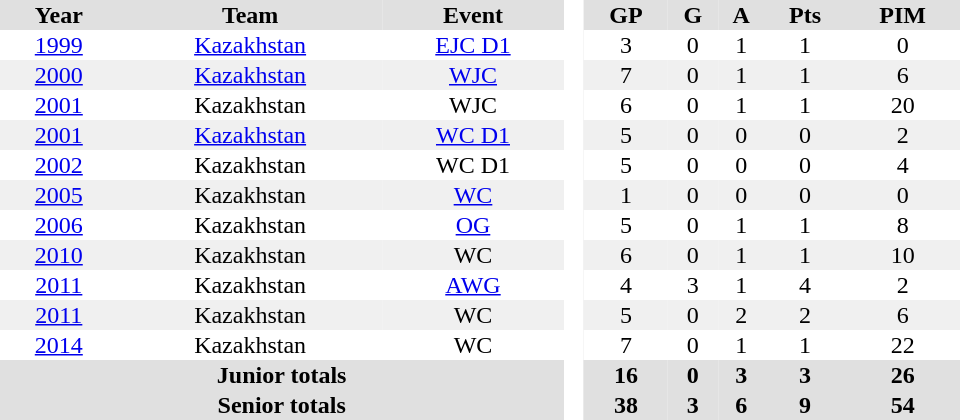<table border="0" cellpadding="1" cellspacing="0" style="text-align:center; width:40em">
<tr ALIGN="center" bgcolor="#e0e0e0">
<th>Year</th>
<th>Team</th>
<th>Event</th>
<th ALIGN="center" rowspan="99" bgcolor="#ffffff"> </th>
<th>GP</th>
<th>G</th>
<th>A</th>
<th>Pts</th>
<th>PIM</th>
</tr>
<tr>
<td><a href='#'>1999</a></td>
<td><a href='#'>Kazakhstan</a></td>
<td><a href='#'>EJC D1</a></td>
<td>3</td>
<td>0</td>
<td>1</td>
<td>1</td>
<td>0</td>
</tr>
<tr bgcolor="#f0f0f0">
<td><a href='#'>2000</a></td>
<td><a href='#'>Kazakhstan</a></td>
<td><a href='#'>WJC</a></td>
<td>7</td>
<td>0</td>
<td>1</td>
<td>1</td>
<td>6</td>
</tr>
<tr>
<td><a href='#'>2001</a></td>
<td>Kazakhstan</td>
<td>WJC</td>
<td>6</td>
<td>0</td>
<td>1</td>
<td>1</td>
<td>20</td>
</tr>
<tr bgcolor="#f0f0f0">
<td><a href='#'>2001</a></td>
<td><a href='#'>Kazakhstan</a></td>
<td><a href='#'>WC D1</a></td>
<td>5</td>
<td>0</td>
<td>0</td>
<td>0</td>
<td>2</td>
</tr>
<tr>
<td><a href='#'>2002</a></td>
<td>Kazakhstan</td>
<td>WC D1</td>
<td>5</td>
<td>0</td>
<td>0</td>
<td>0</td>
<td>4</td>
</tr>
<tr bgcolor="#f0f0f0">
<td><a href='#'>2005</a></td>
<td>Kazakhstan</td>
<td><a href='#'>WC</a></td>
<td>1</td>
<td>0</td>
<td>0</td>
<td>0</td>
<td>0</td>
</tr>
<tr>
<td><a href='#'>2006</a></td>
<td>Kazakhstan</td>
<td><a href='#'>OG</a></td>
<td>5</td>
<td>0</td>
<td>1</td>
<td>1</td>
<td>8</td>
</tr>
<tr bgcolor="#f0f0f0">
<td><a href='#'>2010</a></td>
<td>Kazakhstan</td>
<td>WC</td>
<td>6</td>
<td>0</td>
<td>1</td>
<td>1</td>
<td>10</td>
</tr>
<tr>
<td><a href='#'>2011</a></td>
<td>Kazakhstan</td>
<td><a href='#'>AWG</a></td>
<td>4</td>
<td>3</td>
<td>1</td>
<td>4</td>
<td>2</td>
</tr>
<tr bgcolor="#f0f0f0">
<td><a href='#'>2011</a></td>
<td>Kazakhstan</td>
<td>WC</td>
<td>5</td>
<td>0</td>
<td>2</td>
<td>2</td>
<td>6</td>
</tr>
<tr>
<td><a href='#'>2014</a></td>
<td>Kazakhstan</td>
<td>WC</td>
<td>7</td>
<td>0</td>
<td>1</td>
<td>1</td>
<td>22</td>
</tr>
<tr bgcolor="#e0e0e0">
<th colspan="3">Junior totals</th>
<th>16</th>
<th>0</th>
<th>3</th>
<th>3</th>
<th>26</th>
</tr>
<tr bgcolor="#e0e0e0">
<th colspan="3">Senior totals</th>
<th>38</th>
<th>3</th>
<th>6</th>
<th>9</th>
<th>54</th>
</tr>
</table>
